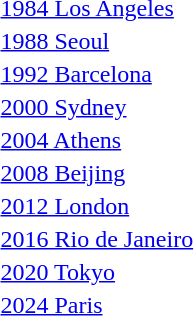<table>
<tr>
<td><a href='#'>1984 Los Angeles</a><br></td>
<td></td>
<td></td>
<td nowrap></td>
</tr>
<tr>
<td><a href='#'>1988 Seoul</a><br></td>
<td></td>
<td nowrap></td>
<td></td>
</tr>
<tr>
<td><a href='#'>1992 Barcelona</a><br></td>
<td></td>
<td></td>
<td></td>
</tr>
<tr>
<td><a href='#'>2000 Sydney</a><br></td>
<td></td>
<td></td>
<td></td>
</tr>
<tr valign="top">
<td><a href='#'>2004 Athens</a><br></td>
<td></td>
<td></td>
<td></td>
</tr>
<tr valign="top">
<td><a href='#'>2008 Beijing</a><br></td>
<td nowrap></td>
<td></td>
<td></td>
</tr>
<tr valign="top">
<td><a href='#'>2012 London</a><br></td>
<td></td>
<td></td>
<td></td>
</tr>
<tr valign="top">
<td><a href='#'>2016 Rio de Janeiro</a><br></td>
<td></td>
<td></td>
<td></td>
</tr>
<tr>
<td><a href='#'>2020 Tokyo</a><br></td>
<td></td>
<td></td>
<td></td>
</tr>
<tr>
<td><a href='#'>2024 Paris</a><br></td>
<td></td>
<td></td>
<td></td>
</tr>
<tr>
</tr>
</table>
